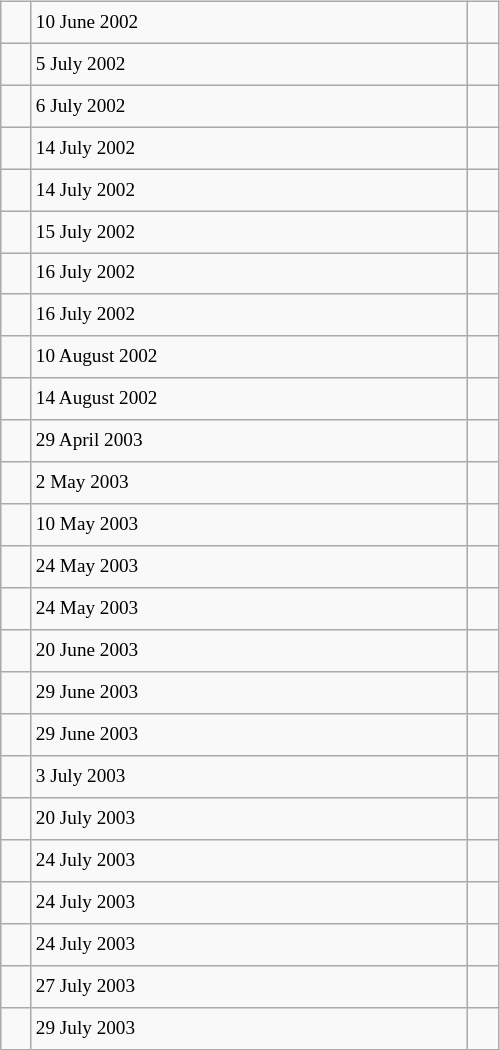<table class="wikitable" style="font-size: 80%; float: left; width: 26em; margin-right: 1em; height: 700px">
<tr>
<td></td>
<td>10 June 2002</td>
<td></td>
</tr>
<tr>
<td></td>
<td>5 July 2002</td>
<td></td>
</tr>
<tr>
<td></td>
<td>6 July 2002</td>
<td></td>
</tr>
<tr>
<td></td>
<td>14 July 2002</td>
<td></td>
</tr>
<tr>
<td></td>
<td>14 July 2002</td>
<td></td>
</tr>
<tr>
<td></td>
<td>15 July 2002</td>
<td></td>
</tr>
<tr>
<td></td>
<td>16 July 2002</td>
<td></td>
</tr>
<tr>
<td></td>
<td>16 July 2002</td>
<td></td>
</tr>
<tr>
<td></td>
<td>10 August 2002</td>
<td></td>
</tr>
<tr>
<td></td>
<td>14 August 2002</td>
<td></td>
</tr>
<tr>
<td></td>
<td>29 April 2003</td>
<td></td>
</tr>
<tr>
<td></td>
<td>2 May 2003</td>
<td></td>
</tr>
<tr>
<td></td>
<td>10 May 2003</td>
<td></td>
</tr>
<tr>
<td></td>
<td>24 May 2003</td>
<td></td>
</tr>
<tr>
<td></td>
<td>24 May 2003</td>
<td></td>
</tr>
<tr>
<td></td>
<td>20 June 2003</td>
<td></td>
</tr>
<tr>
<td></td>
<td>29 June 2003</td>
<td></td>
</tr>
<tr>
<td></td>
<td>29 June 2003</td>
<td></td>
</tr>
<tr>
<td></td>
<td>3 July 2003</td>
<td></td>
</tr>
<tr>
<td></td>
<td>20 July 2003</td>
<td></td>
</tr>
<tr>
<td></td>
<td>24 July 2003</td>
<td></td>
</tr>
<tr>
<td></td>
<td>24 July 2003</td>
<td></td>
</tr>
<tr>
<td></td>
<td>24 July 2003</td>
<td></td>
</tr>
<tr>
<td></td>
<td>27 July 2003</td>
<td></td>
</tr>
<tr>
<td></td>
<td>29 July 2003</td>
<td></td>
</tr>
</table>
